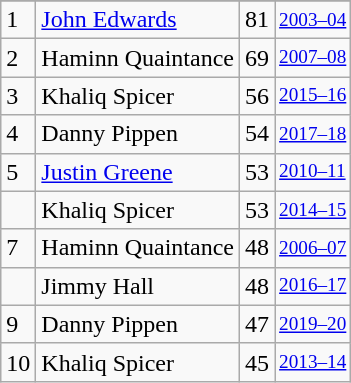<table class="wikitable">
<tr>
</tr>
<tr>
<td>1</td>
<td><a href='#'>John Edwards</a></td>
<td>81</td>
<td style="font-size:80%;"><a href='#'>2003–04</a></td>
</tr>
<tr>
<td>2</td>
<td>Haminn Quaintance</td>
<td>69</td>
<td style="font-size:80%;"><a href='#'>2007–08</a></td>
</tr>
<tr>
<td>3</td>
<td>Khaliq Spicer</td>
<td>56</td>
<td style="font-size:80%;"><a href='#'>2015–16</a></td>
</tr>
<tr>
<td>4</td>
<td>Danny Pippen</td>
<td>54</td>
<td style="font-size:80%;"><a href='#'>2017–18</a></td>
</tr>
<tr>
<td>5</td>
<td><a href='#'>Justin Greene</a></td>
<td>53</td>
<td style="font-size:80%;"><a href='#'>2010–11</a></td>
</tr>
<tr>
<td></td>
<td>Khaliq Spicer</td>
<td>53</td>
<td style="font-size:80%;"><a href='#'>2014–15</a></td>
</tr>
<tr>
<td>7</td>
<td>Haminn Quaintance</td>
<td>48</td>
<td style="font-size:80%;"><a href='#'>2006–07</a></td>
</tr>
<tr>
<td></td>
<td>Jimmy Hall</td>
<td>48</td>
<td style="font-size:80%;"><a href='#'>2016–17</a></td>
</tr>
<tr>
<td>9</td>
<td>Danny Pippen</td>
<td>47</td>
<td style="font-size:80%;"><a href='#'>2019–20</a></td>
</tr>
<tr>
<td>10</td>
<td>Khaliq Spicer</td>
<td>45</td>
<td style="font-size:80%;"><a href='#'>2013–14</a></td>
</tr>
</table>
